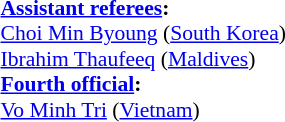<table style="width:50%; font-size:90%;">
<tr>
<td><br><strong><a href='#'>Assistant referees</a>:</strong><br>
<a href='#'>Choi Min Byoung</a> (<a href='#'>South Korea</a>)<br>
<a href='#'>Ibrahim Thaufeeq</a> (<a href='#'>Maldives</a>)<br>
<strong><a href='#'>Fourth official</a>:</strong><br>
<a href='#'>Vo Minh Tri</a> (<a href='#'>Vietnam</a>)</td>
</tr>
</table>
